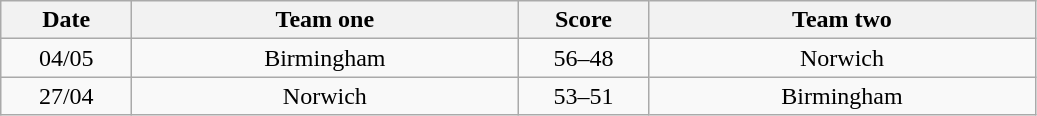<table class="wikitable" style="text-align: center">
<tr>
<th width=80>Date</th>
<th width=250>Team one</th>
<th width=80>Score</th>
<th width=250>Team two</th>
</tr>
<tr>
<td>04/05</td>
<td>Birmingham</td>
<td>56–48</td>
<td>Norwich</td>
</tr>
<tr>
<td>27/04</td>
<td>Norwich</td>
<td>53–51</td>
<td>Birmingham</td>
</tr>
</table>
